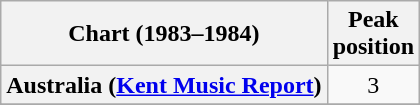<table class="wikitable sortable plainrowheaders">
<tr>
<th>Chart (1983–1984)</th>
<th>Peak<br>position</th>
</tr>
<tr>
<th scope="row">Australia (<a href='#'>Kent Music Report</a>)</th>
<td align="center">3</td>
</tr>
<tr>
</tr>
<tr>
</tr>
<tr>
</tr>
<tr>
</tr>
<tr>
</tr>
<tr>
</tr>
<tr>
</tr>
<tr>
</tr>
</table>
